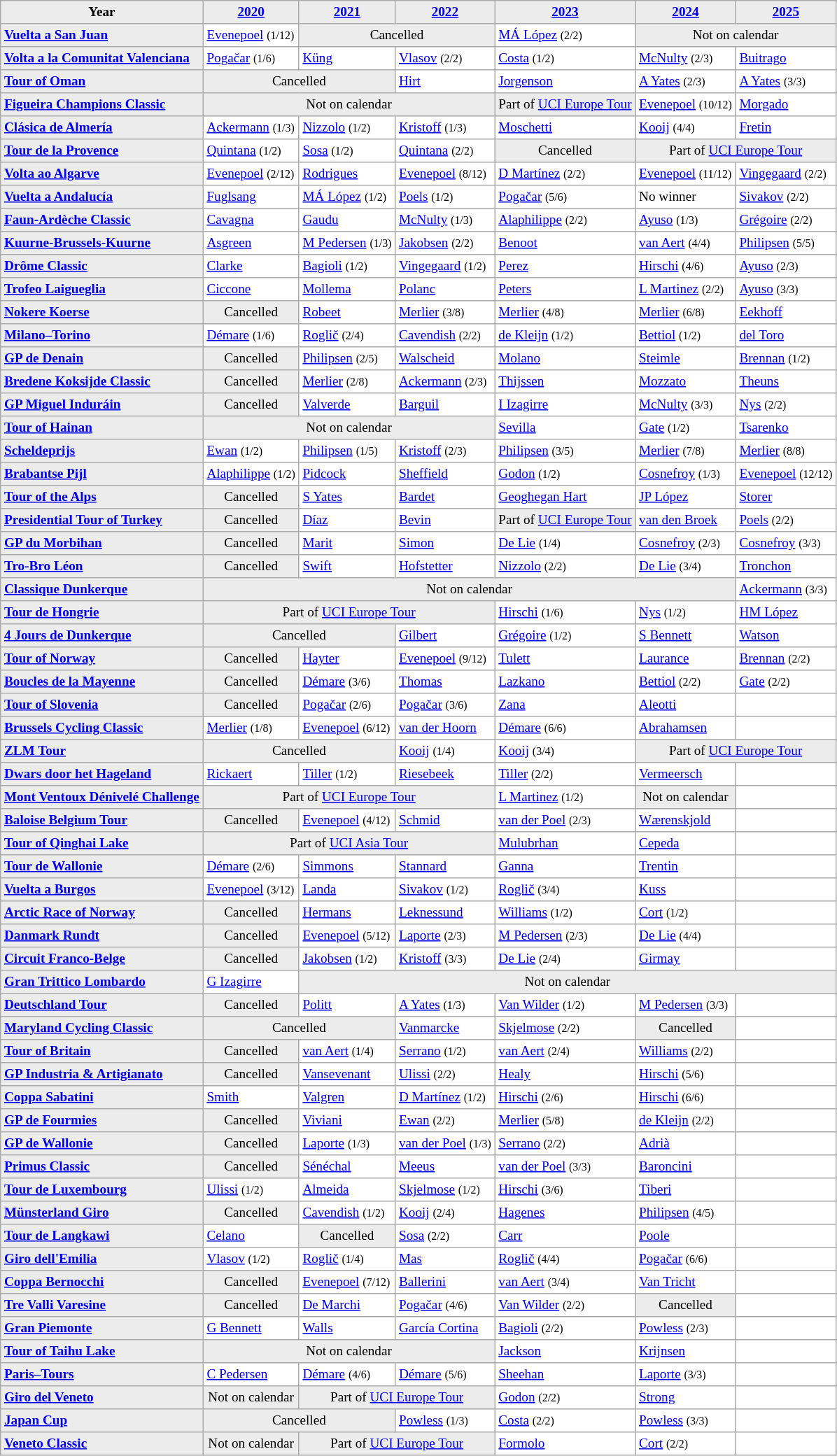<table cellpadding="3" cellspacing="0" border="1" style="font-size: 80%; border: #aaa solid 1px; border-collapse: collapse;">
<tr bgcolor="#ececec">
<th>Year</th>
<th><a href='#'>2020</a></th>
<th><a href='#'>2021</a></th>
<th><a href='#'>2022</a></th>
<th><a href='#'>2023</a></th>
<th><a href='#'>2024</a></th>
<th><a href='#'>2025</a></th>
</tr>
<tr>
<td bgcolor="#ececec" align=left> <strong><a href='#'>Vuelta a San Juan</a></strong></td>
<td> <a href='#'>Evenepoel</a> <small>(1/12)</small></td>
<td bgcolor=#ececec colspan=2 align=center><span>Cancelled</span></td>
<td> <a href='#'>MÁ López</a> <small>(2/2)</small></td>
<td bgcolor=#ececec align=center colspan=2><span>Not on calendar</span></td>
</tr>
<tr>
<td bgcolor="#ececec" align=left> <strong><a href='#'>Volta a la Comunitat Valenciana</a></strong></td>
<td> <a href='#'>Pogačar</a> <small>(1/6)</small></td>
<td> <a href='#'>Küng</a></td>
<td> <a href='#'>Vlasov</a> <small>(2/2)</small></td>
<td> <a href='#'>Costa</a> <small>(1/2)</small></td>
<td> <a href='#'>McNulty</a> <small>(2/3)</small></td>
<td> <a href='#'>Buitrago</a></td>
</tr>
<tr>
<td bgcolor="#ececec" align=left> <strong><a href='#'>Tour of Oman</a></strong></td>
<td bgcolor=#ececec colspan=2 align=center><span>Cancelled</span></td>
<td> <a href='#'>Hirt</a></td>
<td> <a href='#'>Jorgenson</a></td>
<td> <a href='#'>A Yates</a> <small>(2/3)</small></td>
<td> <a href='#'>A Yates</a> <small>(3/3)</small></td>
</tr>
<tr>
<td bgcolor="#ececec" align=left> <strong><a href='#'>Figueira Champions Classic</a></strong></td>
<td bgcolor=#ececec colspan=3 align=center><span>Not on calendar</span></td>
<td bgcolor=#ececec align=center><span>Part of <a href='#'>UCI Europe Tour</a></span></td>
<td> <a href='#'>Evenepoel</a> <small>(10/12)</small></td>
<td> <a href='#'>Morgado</a></td>
</tr>
<tr>
<td bgcolor="#ececec" align=left> <strong><a href='#'>Clásica de Almería</a></strong></td>
<td> <a href='#'>Ackermann</a> <small>(1/3)</small></td>
<td> <a href='#'>Nizzolo</a> <small>(1/2)</small></td>
<td> <a href='#'>Kristoff</a> <small>(1/3)</small></td>
<td> <a href='#'>Moschetti</a></td>
<td> <a href='#'>Kooij</a> <small>(4/4)</small></td>
<td> <a href='#'>Fretin</a></td>
</tr>
<tr>
<td bgcolor="#ececec" align=left> <strong><a href='#'>Tour de la Provence</a></strong></td>
<td> <a href='#'>Quintana</a> <small>(1/2)</small></td>
<td> <a href='#'>Sosa</a> <small>(1/2)</small></td>
<td> <a href='#'>Quintana</a> <small>(2/2)</small></td>
<td bgcolor=#ececec align=center><span>Cancelled</span></td>
<td bgcolor=#ececec colspan=2 align=center><span>Part of <a href='#'>UCI Europe Tour</a></span></td>
</tr>
<tr '>
<td bgcolor="#ececec" align=left> <strong><a href='#'>Volta ao Algarve</a></strong></td>
<td> <a href='#'>Evenepoel</a> <small>(2/12)</small></td>
<td> <a href='#'>Rodrigues</a></td>
<td> <a href='#'>Evenepoel</a> <small>(8/12)</small></td>
<td> <a href='#'>D Martínez</a> <small>(2/2)</small></td>
<td> <a href='#'>Evenepoel</a> <small>(11/12)</small></td>
<td> <a href='#'>Vingegaard</a> <small>(2/2)</small></td>
</tr>
<tr>
<td bgcolor="#ececec" align=left> <strong><a href='#'>Vuelta a Andalucía</a></strong></td>
<td> <a href='#'>Fuglsang</a></td>
<td> <a href='#'>MÁ López</a> <small>(1/2)</small></td>
<td> <a href='#'>Poels</a> <small>(1/2)</small></td>
<td> <a href='#'>Pogačar</a> <small>(5/6)</small></td>
<td>No winner</td>
<td> <a href='#'>Sivakov</a> <small>(2/2)</small></td>
</tr>
<tr>
<td bgcolor="#ececec" align=left> <strong><a href='#'>Faun-Ardèche Classic</a></strong></td>
<td> <a href='#'>Cavagna</a></td>
<td> <a href='#'>Gaudu</a></td>
<td> <a href='#'>McNulty</a> <small>(1/3)</small></td>
<td> <a href='#'>Alaphilippe</a> <small>(2/2)</small></td>
<td> <a href='#'>Ayuso</a> <small>(1/3)</small></td>
<td> <a href='#'>Grégoire</a> <small>(2/2)</small></td>
</tr>
<tr>
<td bgcolor="#ececec" align=left> <strong><a href='#'>Kuurne-Brussels-Kuurne</a></strong></td>
<td> <a href='#'>Asgreen</a></td>
<td> <a href='#'>M Pedersen</a> <small>(1/3)</small></td>
<td> <a href='#'>Jakobsen</a> <small>(2/2)</small></td>
<td> <a href='#'>Benoot</a></td>
<td> <a href='#'>van Aert</a> <small>(4/4)</small></td>
<td> <a href='#'>Philipsen</a> <small>(5/5)</small></td>
</tr>
<tr>
<td bgcolor="#ececec" align=left> <strong><a href='#'>Drôme Classic</a></strong></td>
<td> <a href='#'>Clarke</a></td>
<td> <a href='#'>Bagioli</a> <small>(1/2)</small></td>
<td> <a href='#'>Vingegaard</a> <small>(1/2)</small></td>
<td> <a href='#'>Perez</a></td>
<td> <a href='#'>Hirschi</a> <small>(4/6)</small></td>
<td> <a href='#'>Ayuso</a> <small>(2/3)</small></td>
</tr>
<tr>
<td bgcolor="#ececec" align=left> <strong><a href='#'>Trofeo Laigueglia</a></strong></td>
<td> <a href='#'>Ciccone</a></td>
<td> <a href='#'>Mollema</a></td>
<td> <a href='#'>Polanc</a></td>
<td> <a href='#'>Peters</a></td>
<td> <a href='#'>L Martinez</a> <small>(2/2)</small></td>
<td> <a href='#'>Ayuso</a> <small>(3/3)</small></td>
</tr>
<tr>
<td bgcolor="#ececec" align=left> <strong><a href='#'>Nokere Koerse</a></strong></td>
<td bgcolor=#ececec align=center><span>Cancelled</span></td>
<td> <a href='#'>Robeet</a></td>
<td> <a href='#'>Merlier</a> <small>(3/8)</small></td>
<td> <a href='#'>Merlier</a> <small>(4/8)</small></td>
<td> <a href='#'>Merlier</a> <small>(6/8)</small></td>
<td> <a href='#'>Eekhoff</a></td>
</tr>
<tr>
<td bgcolor="#ececec" align=left> <strong><a href='#'>Milano–Torino</a></strong></td>
<td> <a href='#'>Démare</a> <small>(1/6)</small></td>
<td> <a href='#'>Roglič</a> <small>(2/4)</small></td>
<td> <a href='#'>Cavendish</a> <small>(2/2)</small></td>
<td> <a href='#'>de Kleijn</a> <small>(1/2)</small></td>
<td> <a href='#'>Bettiol</a> <small>(1/2)</small></td>
<td> <a href='#'>del Toro</a></td>
</tr>
<tr>
<td bgcolor="#ececec" align=left> <strong><a href='#'>GP de Denain</a></strong></td>
<td bgcolor=#ececec align=center><span>Cancelled</span></td>
<td> <a href='#'>Philipsen</a> <small>(2/5)</small></td>
<td> <a href='#'>Walscheid</a></td>
<td> <a href='#'>Molano</a></td>
<td> <a href='#'>Steimle</a></td>
<td> <a href='#'>Brennan</a> <small>(1/2)</small></td>
</tr>
<tr>
<td bgcolor="#ececec" align=left> <strong><a href='#'>Bredene Koksijde Classic</a></strong></td>
<td bgcolor=#ececec align=center><span>Cancelled</span></td>
<td> <a href='#'>Merlier</a> <small>(2/8)</small></td>
<td> <a href='#'>Ackermann</a> <small>(2/3)</small></td>
<td> <a href='#'>Thijssen</a></td>
<td> <a href='#'>Mozzato</a></td>
<td> <a href='#'>Theuns</a></td>
</tr>
<tr>
<td bgcolor="#ececec" align=left> <strong><a href='#'>GP Miguel Induráin</a></strong></td>
<td bgcolor=#ececec align=center><span>Cancelled</span></td>
<td> <a href='#'>Valverde</a></td>
<td> <a href='#'>Barguil</a></td>
<td> <a href='#'>I Izagirre</a></td>
<td> <a href='#'>McNulty</a> <small>(3/3)</small></td>
<td> <a href='#'>Nys</a> <small>(2/2)</small></td>
</tr>
<tr>
<td bgcolor="#ececec" align=left> <strong><a href='#'>Tour of Hainan</a></strong></td>
<td bgcolor=#ececec colspan=3 align=center><span>Not on calendar</span></td>
<td> <a href='#'>Sevilla</a></td>
<td> <a href='#'>Gate</a> <small>(1/2)</small></td>
<td> <a href='#'>Tsarenko</a></td>
</tr>
<tr>
<td bgcolor="#ececec" align=left> <strong><a href='#'>Scheldeprijs</a></strong></td>
<td> <a href='#'>Ewan</a> <small>(1/2)</small></td>
<td> <a href='#'>Philipsen</a> <small>(1/5)</small></td>
<td> <a href='#'>Kristoff</a> <small>(2/3)</small></td>
<td> <a href='#'>Philipsen</a> <small>(3/5)</small></td>
<td> <a href='#'>Merlier</a> <small>(7/8)</small></td>
<td> <a href='#'>Merlier</a> <small>(8/8)</small></td>
</tr>
<tr>
<td bgcolor="#ececec" align=left> <strong><a href='#'>Brabantse Pijl</a></strong></td>
<td> <a href='#'>Alaphilippe</a> <small>(1/2)</small></td>
<td> <a href='#'>Pidcock</a></td>
<td> <a href='#'>Sheffield</a></td>
<td> <a href='#'>Godon</a> <small>(1/2)</small></td>
<td> <a href='#'>Cosnefroy</a> <small>(1/3)</small></td>
<td> <a href='#'>Evenepoel</a> <small>(12/12)</small></td>
</tr>
<tr>
<td bgcolor="#ececec" align=left> <strong><a href='#'>Tour of the Alps</a></strong></td>
<td bgcolor=#ececec align=center><span>Cancelled</span></td>
<td> <a href='#'>S Yates</a></td>
<td> <a href='#'>Bardet</a></td>
<td> <a href='#'>Geoghegan Hart</a></td>
<td> <a href='#'>JP López</a></td>
<td> <a href='#'>Storer</a></td>
</tr>
<tr>
<td bgcolor="#ececec" align=left> <strong><a href='#'>Presidential Tour of Turkey</a></strong></td>
<td bgcolor=#ececec align=center><span>Cancelled</span></td>
<td> <a href='#'>Díaz</a></td>
<td> <a href='#'>Bevin</a></td>
<td bgcolor=#ececec align=center><span>Part of <a href='#'>UCI Europe Tour</a></span></td>
<td> <a href='#'>van den Broek</a></td>
<td> <a href='#'>Poels</a> <small>(2/2)</small></td>
</tr>
<tr>
<td bgcolor="#ececec" align=left> <strong><a href='#'>GP du Morbihan</a></strong></td>
<td bgcolor=#ececec align=center><span>Cancelled</span></td>
<td> <a href='#'>Marit</a></td>
<td> <a href='#'>Simon</a></td>
<td> <a href='#'>De Lie</a> <small>(1/4)</small></td>
<td> <a href='#'>Cosnefroy</a> <small>(2/3)</small></td>
<td> <a href='#'>Cosnefroy</a> <small>(3/3)</small></td>
</tr>
<tr>
<td bgcolor="#ececec" align=left> <strong><a href='#'>Tro-Bro Léon</a></strong></td>
<td bgcolor=#ececec align=center><span>Cancelled</span></td>
<td> <a href='#'>Swift</a></td>
<td> <a href='#'>Hofstetter</a></td>
<td> <a href='#'>Nizzolo</a> <small>(2/2)</small></td>
<td> <a href='#'>De Lie</a> <small>(3/4)</small></td>
<td> <a href='#'>Tronchon</a></td>
</tr>
<tr>
<td bgcolor="#ececec" align=left> <strong><a href='#'>Classique Dunkerque</a></strong></td>
<td bgcolor=#ececec colspan=5 align=center><span>Not on calendar</span></td>
<td> <a href='#'>Ackermann</a> <small>(3/3)</small></td>
</tr>
<tr>
<td bgcolor="#ececec" align=left> <strong><a href='#'>Tour de Hongrie</a></strong></td>
<td bgcolor=#ececec colspan=3 align=center><span>Part of <a href='#'>UCI Europe Tour</a></span></td>
<td> <a href='#'>Hirschi</a> <small>(1/6)</small></td>
<td> <a href='#'>Nys</a> <small>(1/2)</small></td>
<td> <a href='#'>HM López</a></td>
</tr>
<tr>
<td bgcolor="#ececec" align=left> <strong><a href='#'>4 Jours de Dunkerque</a></strong></td>
<td bgcolor=#ececec colspan=2 align=center><span>Cancelled</span></td>
<td> <a href='#'>Gilbert</a></td>
<td> <a href='#'>Grégoire</a> <small>(1/2)</small></td>
<td> <a href='#'>S Bennett</a></td>
<td> <a href='#'>Watson</a></td>
</tr>
<tr>
<td bgcolor="#ececec" align=left> <strong><a href='#'>Tour of Norway</a></strong></td>
<td bgcolor=#ececec align=center><span>Cancelled</span></td>
<td> <a href='#'>Hayter</a></td>
<td> <a href='#'>Evenepoel</a> <small>(9/12)</small></td>
<td> <a href='#'>Tulett</a></td>
<td> <a href='#'>Laurance</a></td>
<td> <a href='#'>Brennan</a> <small>(2/2)</small></td>
</tr>
<tr>
<td bgcolor="#ececec" align=left> <strong><a href='#'>Boucles de la Mayenne</a></strong></td>
<td bgcolor=#ececec align=center><span>Cancelled</span></td>
<td> <a href='#'>Démare</a> <small>(3/6)</small></td>
<td> <a href='#'>Thomas</a></td>
<td> <a href='#'>Lazkano</a></td>
<td> <a href='#'>Bettiol</a> <small>(2/2)</small></td>
<td> <a href='#'>Gate</a> <small>(2/2)</small></td>
</tr>
<tr>
<td bgcolor="#ececec" align=left> <strong><a href='#'>Tour of Slovenia</a></strong></td>
<td bgcolor=#ececec align=center><span>Cancelled</span></td>
<td> <a href='#'>Pogačar</a> <small>(2/6)</small></td>
<td> <a href='#'>Pogačar</a> <small>(3/6)</small></td>
<td> <a href='#'>Zana</a></td>
<td> <a href='#'>Aleotti</a></td>
<td></td>
</tr>
<tr>
<td bgcolor="#ececec" align=left> <strong><a href='#'>Brussels Cycling Classic</a></strong></td>
<td> <a href='#'>Merlier</a> <small>(1/8)</small></td>
<td> <a href='#'>Evenepoel</a> <small>(6/12)</small></td>
<td> <a href='#'>van der Hoorn</a></td>
<td> <a href='#'>Démare</a> <small>(6/6)</small></td>
<td> <a href='#'>Abrahamsen</a></td>
<td></td>
</tr>
<tr>
<td bgcolor="#ececec" align=left> <strong><a href='#'>ZLM Tour</a></strong></td>
<td bgcolor=#ececec colspan=2 align=center><span>Cancelled</span></td>
<td> <a href='#'>Kooij</a> <small>(1/4)</small></td>
<td> <a href='#'>Kooij</a> <small>(3/4)</small></td>
<td bgcolor=#ececec colspan=2 align=center><span>Part of <a href='#'>UCI Europe Tour</a></span></td>
</tr>
<tr>
<td bgcolor="#ececec" align=left> <strong><a href='#'>Dwars door het Hageland</a></strong></td>
<td> <a href='#'>Rickaert</a></td>
<td> <a href='#'>Tiller</a> <small>(1/2)</small></td>
<td> <a href='#'>Riesebeek</a></td>
<td> <a href='#'>Tiller</a> <small>(2/2)</small></td>
<td> <a href='#'>Vermeersch</a></td>
<td></td>
</tr>
<tr>
<td bgcolor="#ececec" align=left> <strong><a href='#'>Mont Ventoux Dénivelé Challenge</a></strong></td>
<td bgcolor=#ececec colspan=3 align=center><span>Part of <a href='#'>UCI Europe Tour</a></span></td>
<td> <a href='#'>L Martinez</a> <small>(1/2)</small></td>
<td bgcolor=#ececec align=center><span>Not on calendar</span></td>
<td></td>
</tr>
<tr>
<td bgcolor="#ececec" align=left> <strong><a href='#'>Baloise Belgium Tour</a></strong></td>
<td bgcolor=#ececec align=center><span>Cancelled</span></td>
<td> <a href='#'>Evenepoel</a> <small>(4/12)</small></td>
<td> <a href='#'>Schmid</a></td>
<td> <a href='#'>van der Poel</a> <small>(2/3)</small></td>
<td> <a href='#'>Wærenskjold</a></td>
<td></td>
</tr>
<tr>
<td bgcolor="#ececec" align=left> <strong><a href='#'>Tour of Qinghai Lake</a></strong></td>
<td bgcolor=#ececec colspan=3 align=center><span>Part of <a href='#'>UCI Asia Tour</a></span></td>
<td> <a href='#'>Mulubrhan</a></td>
<td> <a href='#'>Cepeda</a></td>
<td></td>
</tr>
<tr>
<td bgcolor="#ececec" align=left> <strong><a href='#'>Tour de Wallonie</a></strong></td>
<td> <a href='#'>Démare</a> <small>(2/6)</small></td>
<td> <a href='#'>Simmons</a></td>
<td> <a href='#'>Stannard</a></td>
<td> <a href='#'>Ganna</a></td>
<td> <a href='#'>Trentin</a></td>
<td></td>
</tr>
<tr>
<td bgcolor="#ececec" align=left> <strong><a href='#'>Vuelta a Burgos</a></strong></td>
<td> <a href='#'>Evenepoel</a> <small>(3/12)</small></td>
<td> <a href='#'>Landa</a></td>
<td> <a href='#'>Sivakov</a> <small>(1/2)</small></td>
<td> <a href='#'>Roglič</a> <small>(3/4)</small></td>
<td> <a href='#'>Kuss</a></td>
<td></td>
</tr>
<tr>
<td bgcolor="#ececec" align=left> <strong><a href='#'>Arctic Race of Norway</a></strong></td>
<td bgcolor=#ececec align=center><span>Cancelled</span></td>
<td> <a href='#'>Hermans</a></td>
<td> <a href='#'>Leknessund</a></td>
<td> <a href='#'>Williams</a> <small>(1/2)</small></td>
<td> <a href='#'>Cort</a> <small>(1/2)</small></td>
<td></td>
</tr>
<tr>
<td bgcolor="#ececec" align=left> <strong><a href='#'>Danmark Rundt</a></strong></td>
<td bgcolor=#ececec align=center><span>Cancelled</span></td>
<td> <a href='#'>Evenepoel</a> <small>(5/12)</small></td>
<td> <a href='#'>Laporte</a> <small>(2/3)</small></td>
<td> <a href='#'>M Pedersen</a> <small>(2/3)</small></td>
<td> <a href='#'>De Lie</a> <small>(4/4)</small></td>
<td></td>
</tr>
<tr>
<td bgcolor="#ececec" align=left> <strong><a href='#'>Circuit Franco-Belge</a></strong></td>
<td bgcolor=#ececec align=center><span>Cancelled</span></td>
<td> <a href='#'>Jakobsen</a> <small>(1/2)</small></td>
<td> <a href='#'>Kristoff</a> <small>(3/3)</small></td>
<td> <a href='#'>De Lie</a> <small>(2/4)</small></td>
<td> <a href='#'>Girmay</a></td>
<td></td>
</tr>
<tr>
<td bgcolor="#ececec" align=left> <strong><a href='#'>Gran Trittico Lombardo</a></strong></td>
<td> <a href='#'>G Izagirre</a></td>
<td bgcolor=#ececec colspan=5 align=center><span>Not on calendar</span></td>
</tr>
<tr>
<td bgcolor="#ececec" align=left> <strong><a href='#'>Deutschland Tour</a></strong></td>
<td bgcolor=#ececec align=center><span>Cancelled</span></td>
<td> <a href='#'>Politt</a></td>
<td> <a href='#'>A Yates</a> <small>(1/3)</small></td>
<td> <a href='#'>Van Wilder</a> <small>(1/2)</small></td>
<td> <a href='#'>M Pedersen</a> <small>(3/3)</small></td>
<td></td>
</tr>
<tr>
<td bgcolor="#ececec" align=left> <strong><a href='#'>Maryland Cycling Classic</a></strong></td>
<td bgcolor=#ececec colspan=2 align=center><span>Cancelled</span></td>
<td> <a href='#'>Vanmarcke</a></td>
<td> <a href='#'>Skjelmose</a> <small>(2/2)</small></td>
<td bgcolor=#ececec align=center><span>Cancelled</span></td>
<td></td>
</tr>
<tr>
<td bgcolor="#ececec" align=left> <strong><a href='#'>Tour of Britain</a></strong></td>
<td bgcolor=#ececec align=center><span>Cancelled</span></td>
<td> <a href='#'>van Aert</a> <small>(1/4)</small></td>
<td> <a href='#'>Serrano</a> <small>(1/2)</small></td>
<td> <a href='#'>van Aert</a> <small>(2/4)</small></td>
<td> <a href='#'>Williams</a> <small>(2/2)</small></td>
<td></td>
</tr>
<tr>
<td bgcolor="#ececec" align=left> <strong><a href='#'>GP Industria & Artigianato</a></strong></td>
<td bgcolor=#ececec align=center><span>Cancelled</span></td>
<td> <a href='#'>Vansevenant</a></td>
<td> <a href='#'>Ulissi</a> <small>(2/2)</small></td>
<td> <a href='#'>Healy</a></td>
<td> <a href='#'>Hirschi</a> <small>(5/6)</small></td>
<td></td>
</tr>
<tr>
<td bgcolor="#ececec" align=left> <strong><a href='#'>Coppa Sabatini</a></strong></td>
<td> <a href='#'>Smith</a></td>
<td> <a href='#'>Valgren</a></td>
<td> <a href='#'>D Martínez</a> <small>(1/2)</small></td>
<td> <a href='#'>Hirschi</a> <small>(2/6)</small></td>
<td> <a href='#'>Hirschi</a> <small>(6/6)</small></td>
<td></td>
</tr>
<tr>
<td bgcolor="#ececec" align=left> <strong><a href='#'>GP de Fourmies</a></strong></td>
<td bgcolor=#ececec align=center><span>Cancelled</span></td>
<td> <a href='#'>Viviani</a></td>
<td> <a href='#'>Ewan</a> <small>(2/2)</small></td>
<td> <a href='#'>Merlier</a> <small>(5/8)</small></td>
<td> <a href='#'>de Kleijn</a> <small>(2/2)</small></td>
<td></td>
</tr>
<tr>
<td bgcolor="#ececec" align=left> <strong><a href='#'>GP de Wallonie</a></strong></td>
<td bgcolor=#ececec align=center><span>Cancelled</span></td>
<td> <a href='#'>Laporte</a> <small>(1/3)</small></td>
<td> <a href='#'>van der Poel</a> <small>(1/3)</small></td>
<td> <a href='#'>Serrano</a> <small>(2/2)</small></td>
<td> <a href='#'>Adrià</a></td>
<td></td>
</tr>
<tr>
<td bgcolor="#ececec" align=left> <strong><a href='#'>Primus Classic</a></strong></td>
<td bgcolor=#ececec align=center><span>Cancelled</span></td>
<td> <a href='#'>Sénéchal</a></td>
<td> <a href='#'>Meeus</a></td>
<td> <a href='#'>van der Poel</a> <small>(3/3)</small></td>
<td> <a href='#'>Baroncini</a></td>
<td></td>
</tr>
<tr>
<td bgcolor="#ececec" align=left> <strong><a href='#'>Tour de Luxembourg</a></strong></td>
<td> <a href='#'>Ulissi</a> <small>(1/2)</small></td>
<td> <a href='#'>Almeida</a></td>
<td> <a href='#'>Skjelmose</a> <small>(1/2)</small></td>
<td> <a href='#'>Hirschi</a> <small>(3/6)</small></td>
<td> <a href='#'>Tiberi</a></td>
<td></td>
</tr>
<tr>
<td bgcolor="#ececec" align=left> <strong><a href='#'>Münsterland Giro</a></strong></td>
<td bgcolor=#ececec align=center><span>Cancelled</span></td>
<td> <a href='#'>Cavendish</a> <small>(1/2)</small></td>
<td> <a href='#'>Kooij</a> <small>(2/4)</small></td>
<td> <a href='#'>Hagenes</a></td>
<td> <a href='#'>Philipsen</a> <small>(4/5)</small></td>
<td></td>
</tr>
<tr>
<td bgcolor="#ececec" align=left> <strong><a href='#'>Tour de Langkawi</a></strong></td>
<td> <a href='#'>Celano</a></td>
<td bgcolor=#ececec align=center><span>Cancelled</span></td>
<td> <a href='#'>Sosa</a> <small>(2/2)</small></td>
<td> <a href='#'>Carr</a></td>
<td> <a href='#'>Poole</a></td>
<td></td>
</tr>
<tr>
<td bgcolor="#ececec" align=left> <strong><a href='#'>Giro dell'Emilia</a></strong></td>
<td> <a href='#'>Vlasov</a> <small>(1/2)</small></td>
<td> <a href='#'>Roglič</a> <small>(1/4)</small></td>
<td> <a href='#'>Mas</a></td>
<td> <a href='#'>Roglič</a> <small>(4/4)</small></td>
<td> <a href='#'>Pogačar</a> <small>(6/6)</small></td>
<td></td>
</tr>
<tr>
<td bgcolor="#ececec" align=left> <strong><a href='#'>Coppa Bernocchi</a></strong></td>
<td bgcolor=#ececec align=center><span>Cancelled</span></td>
<td> <a href='#'>Evenepoel</a> <small>(7/12)</small></td>
<td> <a href='#'>Ballerini</a></td>
<td> <a href='#'>van Aert</a> <small>(3/4)</small></td>
<td> <a href='#'>Van Tricht</a></td>
<td></td>
</tr>
<tr>
<td bgcolor="#ececec" align=left> <strong><a href='#'>Tre Valli Varesine</a></strong></td>
<td bgcolor=#ececec align=center><span>Cancelled</span></td>
<td> <a href='#'>De Marchi</a></td>
<td> <a href='#'>Pogačar</a> <small>(4/6)</small></td>
<td> <a href='#'>Van Wilder</a> <small>(2/2)</small></td>
<td bgcolor=#ececec align=center><span>Cancelled</span></td>
<td></td>
</tr>
<tr>
<td bgcolor="#ececec" align=left> <strong><a href='#'>Gran Piemonte</a></strong></td>
<td> <a href='#'>G Bennett</a></td>
<td> <a href='#'>Walls</a></td>
<td> <a href='#'>García Cortina</a></td>
<td> <a href='#'>Bagioli</a> <small>(2/2)</small></td>
<td> <a href='#'>Powless</a> <small>(2/3)</small></td>
<td></td>
</tr>
<tr>
<td bgcolor="#ececec" align=left> <strong><a href='#'>Tour of Taihu Lake</a></strong></td>
<td bgcolor=#ececec colspan=3 align=center><span>Not on calendar</span></td>
<td> <a href='#'>Jackson</a></td>
<td> <a href='#'>Krijnsen</a></td>
<td></td>
</tr>
<tr>
<td bgcolor="#ececec" align=left> <strong><a href='#'>Paris–Tours</a></strong></td>
<td> <a href='#'>C Pedersen</a></td>
<td> <a href='#'>Démare</a> <small>(4/6)</small></td>
<td> <a href='#'>Démare</a> <small>(5/6)</small></td>
<td> <a href='#'>Sheehan</a></td>
<td> <a href='#'>Laporte</a> <small>(3/3)</small></td>
<td></td>
</tr>
<tr>
<td bgcolor="#ececec" align=left> <strong><a href='#'>Giro del Veneto</a></strong></td>
<td bgcolor=#ececec align=center><span>Not on calendar</span></td>
<td bgcolor=#ececec colspan=2 align=center><span>Part of <a href='#'>UCI Europe Tour</a></span></td>
<td> <a href='#'>Godon</a> <small>(2/2)</small></td>
<td> <a href='#'>Strong</a></td>
<td></td>
</tr>
<tr>
<td bgcolor="#ececec" align=left> <strong><a href='#'>Japan Cup</a></strong></td>
<td bgcolor=#ececec colspan=2 align=center><span>Cancelled</span></td>
<td> <a href='#'>Powless</a> <small>(1/3)</small></td>
<td> <a href='#'>Costa</a> <small>(2/2)</small></td>
<td> <a href='#'>Powless</a> <small>(3/3)</small></td>
<td></td>
</tr>
<tr>
<td bgcolor="#ececec" align=left> <strong><a href='#'>Veneto Classic</a></strong></td>
<td bgcolor=#ececec align=center><span>Not on calendar</span></td>
<td bgcolor=#ececec colspan=2 align=center><span>Part of <a href='#'>UCI Europe Tour</a></span></td>
<td> <a href='#'>Formolo</a></td>
<td> <a href='#'>Cort</a> <small>(2/2)</small></td>
<td></td>
</tr>
</table>
